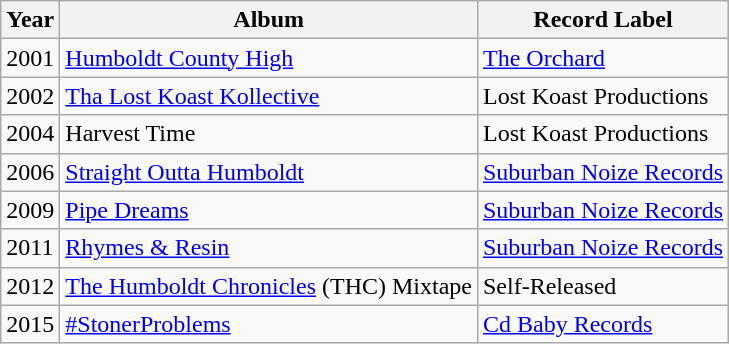<table class="wikitable">
<tr>
<th>Year</th>
<th>Album</th>
<th>Record Label</th>
</tr>
<tr>
<td>2001</td>
<td><a href='#'>Humboldt County High</a></td>
<td><a href='#'>The Orchard</a></td>
</tr>
<tr>
<td>2002</td>
<td><a href='#'>Tha Lost Koast Kollective</a></td>
<td>Lost Koast Productions</td>
</tr>
<tr>
<td>2004</td>
<td>Harvest Time</td>
<td>Lost Koast Productions</td>
</tr>
<tr>
<td>2006</td>
<td><a href='#'>Straight Outta Humboldt</a></td>
<td><a href='#'>Suburban Noize Records</a></td>
</tr>
<tr>
<td>2009</td>
<td><a href='#'>Pipe Dreams</a></td>
<td><a href='#'>Suburban Noize Records</a></td>
</tr>
<tr>
<td>2011</td>
<td><a href='#'>Rhymes & Resin</a></td>
<td><a href='#'>Suburban Noize Records</a></td>
</tr>
<tr>
<td>2012</td>
<td><a href='#'>The Humboldt Chronicles</a> (THC) Mixtape</td>
<td>Self-Released</td>
</tr>
<tr>
<td>2015</td>
<td><a href='#'>#StonerProblems</a></td>
<td><a href='#'>Cd Baby Records</a></td>
</tr>
</table>
